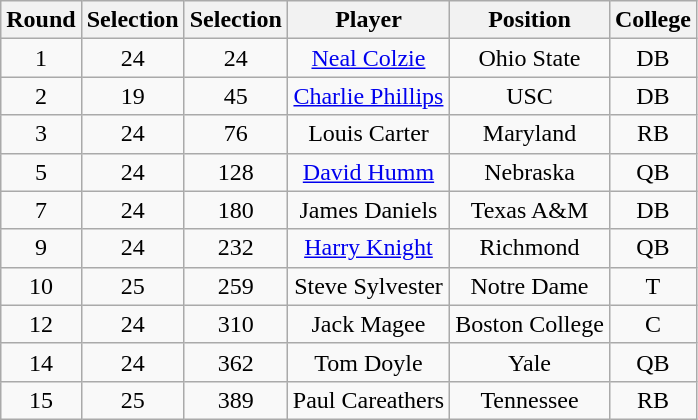<table class="wikitable" style="text-align:center">
<tr>
<th>Round</th>
<th>Selection</th>
<th>Selection</th>
<th>Player</th>
<th>Position</th>
<th>College</th>
</tr>
<tr>
<td>1</td>
<td>24</td>
<td>24</td>
<td><a href='#'>Neal Colzie</a></td>
<td>Ohio State</td>
<td>DB</td>
</tr>
<tr>
<td>2</td>
<td>19</td>
<td>45</td>
<td><a href='#'>Charlie Phillips</a></td>
<td>USC</td>
<td>DB</td>
</tr>
<tr>
<td>3</td>
<td>24</td>
<td>76</td>
<td>Louis Carter</td>
<td>Maryland</td>
<td>RB</td>
</tr>
<tr>
<td>5</td>
<td>24</td>
<td>128</td>
<td><a href='#'>David Humm</a></td>
<td>Nebraska</td>
<td>QB</td>
</tr>
<tr>
<td>7</td>
<td>24</td>
<td>180</td>
<td>James Daniels</td>
<td>Texas A&M</td>
<td>DB</td>
</tr>
<tr>
<td>9</td>
<td>24</td>
<td>232</td>
<td><a href='#'>Harry Knight</a></td>
<td>Richmond</td>
<td>QB</td>
</tr>
<tr>
<td>10</td>
<td>25</td>
<td>259</td>
<td>Steve Sylvester</td>
<td>Notre Dame</td>
<td>T</td>
</tr>
<tr>
<td>12</td>
<td>24</td>
<td>310</td>
<td>Jack Magee</td>
<td>Boston College</td>
<td>C</td>
</tr>
<tr>
<td>14</td>
<td>24</td>
<td>362</td>
<td>Tom Doyle</td>
<td>Yale</td>
<td>QB</td>
</tr>
<tr>
<td>15</td>
<td>25</td>
<td>389</td>
<td>Paul Careathers</td>
<td>Tennessee</td>
<td>RB</td>
</tr>
</table>
